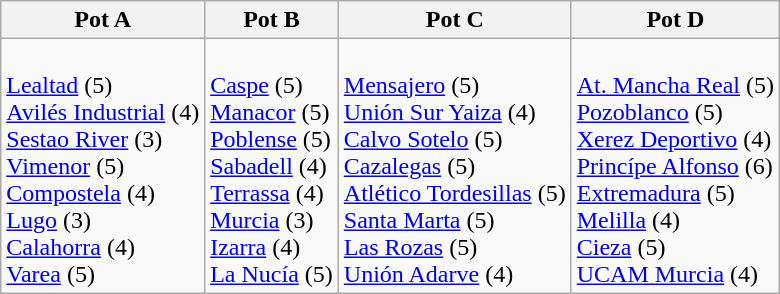<table class="wikitable">
<tr>
<th>Pot A</th>
<th>Pot B</th>
<th>Pot C</th>
<th>Pot D</th>
</tr>
<tr style="vertical-align:top">
<td><br> <a href='#'>Lealtad</a> (5)<br>
 <a href='#'>Avilés Industrial</a> (4)<br>
 <a href='#'>Sestao River</a> (3)<br>
 <a href='#'>Vimenor</a> (5)<br>
 <a href='#'>Compostela</a> (4)<br>
 <a href='#'>Lugo</a> (3)<br>
 <a href='#'>Calahorra</a> (4)<br>
 <a href='#'>Varea</a> (5)</td>
<td><br> <a href='#'>Caspe</a> (5)<br>
 <a href='#'>Manacor</a> (5)<br>
 <a href='#'>Poblense</a> (5)<br>
 <a href='#'>Sabadell</a> (4)<br>
 <a href='#'>Terrassa</a> (4)<br>
 <a href='#'>Murcia</a> (3)<br>
 <a href='#'>Izarra</a> (4)<br>
 <a href='#'>La Nucía</a> (5)</td>
<td><br> <a href='#'>Mensajero</a> (5)<br>
 <a href='#'>Unión Sur Yaiza</a> (4)<br>
 <a href='#'>Calvo Sotelo</a> (5)<br>
 <a href='#'>Cazalegas</a> (5)<br>
 <a href='#'>Atlético Tordesillas</a> (5)<br>
 <a href='#'>Santa Marta</a> (5)<br>
 <a href='#'>Las Rozas</a> (5)<br>
 <a href='#'>Unión Adarve</a> (4)</td>
<td><br> <a href='#'>At. Mancha Real</a> (5)<br>
 <a href='#'>Pozoblanco</a> (5)<br>
 <a href='#'>Xerez Deportivo</a> (4)<br>
 <a href='#'>Princípe Alfonso</a> (6)<br>
 <a href='#'>Extremadura</a> (5)<br>
 <a href='#'>Melilla</a> (4) <br>
 <a href='#'>Cieza</a> (5)<br>
 <a href='#'>UCAM Murcia</a> (4)</td>
</tr>
</table>
